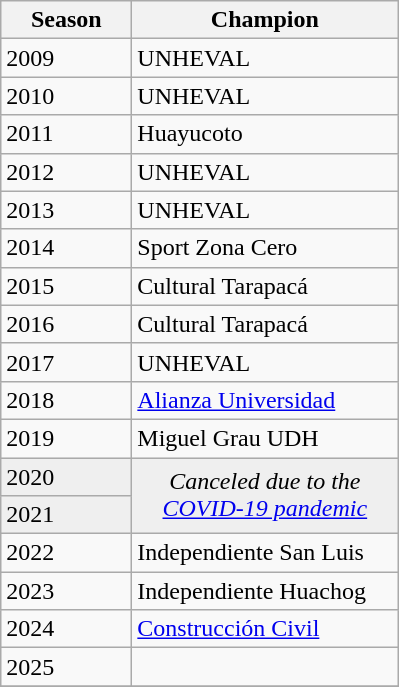<table class="wikitable sortable">
<tr>
<th width=80px>Season</th>
<th width=170px>Champion</th>
</tr>
<tr>
<td>2009</td>
<td>UNHEVAL</td>
</tr>
<tr>
<td>2010</td>
<td>UNHEVAL</td>
</tr>
<tr>
<td>2011</td>
<td>Huayucoto</td>
</tr>
<tr>
<td>2012</td>
<td>UNHEVAL</td>
</tr>
<tr>
<td>2013</td>
<td>UNHEVAL</td>
</tr>
<tr>
<td>2014</td>
<td>Sport Zona Cero</td>
</tr>
<tr>
<td>2015</td>
<td>Cultural Tarapacá</td>
</tr>
<tr>
<td>2016</td>
<td>Cultural Tarapacá</td>
</tr>
<tr>
<td>2017</td>
<td>UNHEVAL</td>
</tr>
<tr>
<td>2018</td>
<td><a href='#'>Alianza Universidad</a></td>
</tr>
<tr>
<td>2019</td>
<td>Miguel Grau UDH</td>
</tr>
<tr bgcolor=#efefef>
<td>2020</td>
<td rowspan=2 colspan="1" align=center><em>Canceled due to the <a href='#'>COVID-19 pandemic</a></em></td>
</tr>
<tr bgcolor=#efefef>
<td>2021</td>
</tr>
<tr>
<td>2022</td>
<td>Independiente San Luis</td>
</tr>
<tr>
<td>2023</td>
<td>Independiente Huachog</td>
</tr>
<tr>
<td>2024</td>
<td><a href='#'>Construcción Civil</a></td>
</tr>
<tr>
<td>2025</td>
<td></td>
</tr>
<tr>
</tr>
</table>
